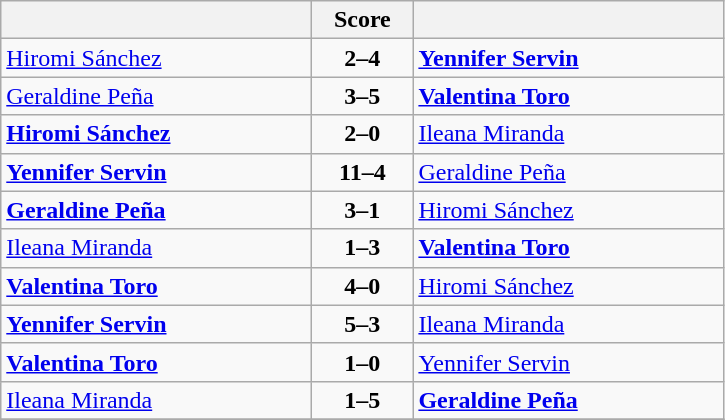<table class="wikitable" style="text-align: center; font-size:100% ">
<tr>
<th align="right" width="200"></th>
<th width="60">Score</th>
<th align="left" width="200"></th>
</tr>
<tr>
<td align=left> <a href='#'>Hiromi Sánchez</a></td>
<td align=center><strong>2–4</strong></td>
<td align=left><strong> <a href='#'>Yennifer Servin</a></strong></td>
</tr>
<tr>
<td align=left> <a href='#'>Geraldine Peña</a></td>
<td align=center><strong>3–5</strong></td>
<td align=left><strong> <a href='#'>Valentina Toro</a></strong></td>
</tr>
<tr>
<td align=left><strong> <a href='#'>Hiromi Sánchez</a></strong></td>
<td align=center><strong>2–0</strong></td>
<td align=left> <a href='#'>Ileana Miranda</a></td>
</tr>
<tr>
<td align=left><strong> <a href='#'>Yennifer Servin</a></strong></td>
<td align=center><strong>11–4</strong></td>
<td align=left> <a href='#'>Geraldine Peña</a></td>
</tr>
<tr>
<td align=left><strong> <a href='#'>Geraldine Peña</a></strong></td>
<td align=center><strong>3–1</strong></td>
<td align=left> <a href='#'>Hiromi Sánchez</a></td>
</tr>
<tr>
<td align=left> <a href='#'>Ileana Miranda</a></td>
<td align=center><strong>1–3</strong></td>
<td align=left><strong> <a href='#'>Valentina Toro</a></strong></td>
</tr>
<tr>
<td align=left><strong> <a href='#'>Valentina Toro</a></strong></td>
<td align=center><strong>4–0</strong></td>
<td align=left> <a href='#'>Hiromi Sánchez</a></td>
</tr>
<tr>
<td align=left><strong> <a href='#'>Yennifer Servin</a></strong></td>
<td align=center><strong>5–3</strong></td>
<td align=left> <a href='#'>Ileana Miranda</a></td>
</tr>
<tr>
<td align=left><strong> <a href='#'>Valentina Toro</a></strong></td>
<td align=center><strong>1–0</strong></td>
<td align=left> <a href='#'>Yennifer Servin</a></td>
</tr>
<tr>
<td align=left> <a href='#'>Ileana Miranda</a></td>
<td align=center><strong>1–5</strong></td>
<td align=left><strong> <a href='#'>Geraldine Peña</a></strong></td>
</tr>
<tr>
</tr>
</table>
